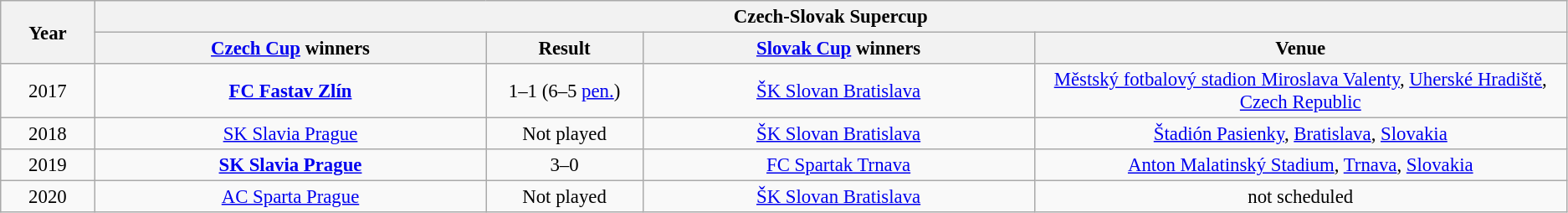<table class="wikitable" style="text-align: center; font-size:95%;">
<tr>
<th width="6%" rowspan="2">Year</th>
<th colspan="4">Czech-Slovak Supercup</th>
</tr>
<tr>
<th width="25%"><a href='#'>Czech Cup</a> winners</th>
<th width="10%">Result</th>
<th width="25%"><a href='#'>Slovak Cup</a> winners</th>
<th width="0%">Venue</th>
</tr>
<tr>
<td>2017</td>
<td style="text-align: center;"><strong><a href='#'>FC Fastav Zlín</a></strong></td>
<td>1–1 (6–5 <a href='#'>pen.</a>)</td>
<td style="text-align: center;"><a href='#'>ŠK Slovan Bratislava</a></td>
<td><a href='#'>Městský fotbalový stadion Miroslava Valenty</a>, <a href='#'>Uherské Hradiště</a>, <a href='#'>Czech Republic</a></td>
</tr>
<tr>
<td>2018</td>
<td style="text-align: center;"><a href='#'>SK Slavia Prague</a></td>
<td>Not played</td>
<td style="text-align: center;"><a href='#'>ŠK Slovan Bratislava</a></td>
<td><a href='#'>Štadión Pasienky</a>, <a href='#'>Bratislava</a>, <a href='#'>Slovakia</a></td>
</tr>
<tr>
<td>2019</td>
<td style="text-align: center;"><strong><a href='#'>SK Slavia Prague</a></strong></td>
<td>3–0</td>
<td style="text-align: center;"><a href='#'>FC Spartak Trnava</a></td>
<td><a href='#'>Anton Malatinský Stadium</a>, <a href='#'>Trnava</a>, <a href='#'>Slovakia</a></td>
</tr>
<tr>
<td>2020</td>
<td><a href='#'>AC Sparta Prague</a></td>
<td>Not played</td>
<td><a href='#'>ŠK Slovan Bratislava</a></td>
<td>not scheduled</td>
</tr>
</table>
